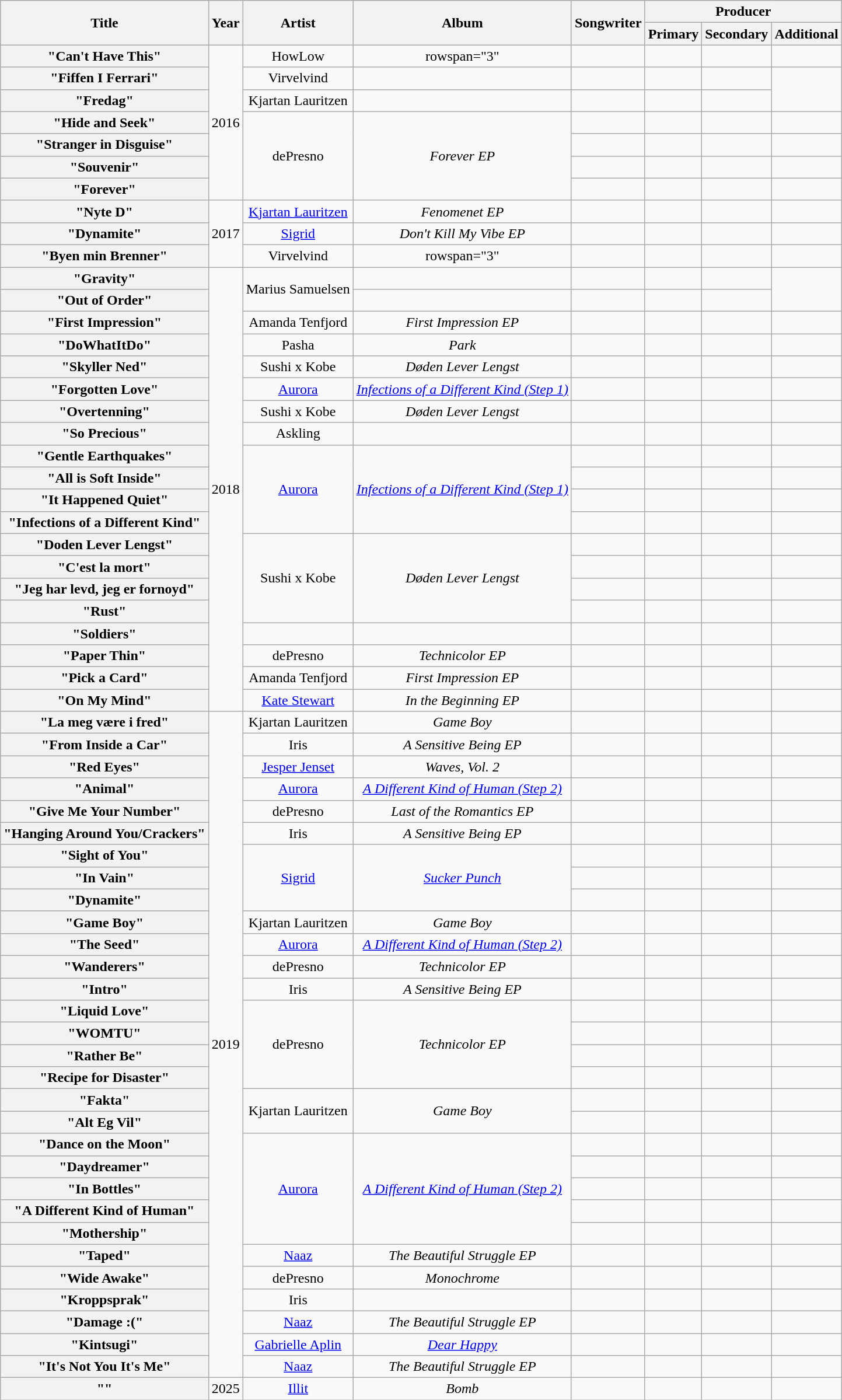<table class="wikitable plainrowheaders" style="text-align:center;">
<tr>
<th scope="col" rowspan="2">Title</th>
<th scope="col" rowspan="2">Year</th>
<th scope="col" rowspan="2">Artist</th>
<th scope="col" rowspan="2">Album</th>
<th scope="col" rowspan="2">Songwriter</th>
<th colspan="3" scope="col">Producer</th>
</tr>
<tr>
<th scope="col">Primary</th>
<th scope="col">Secondary</th>
<th scope="col">Additional</th>
</tr>
<tr>
<th scope="row">"Can't Have This"</th>
<td rowspan="7">2016</td>
<td>HowLow</td>
<td>rowspan="3" </td>
<td></td>
<td></td>
<td></td>
<td></td>
</tr>
<tr>
<th scope="row">"Fiffen I Ferrari"</th>
<td>Virvelvind</td>
<td></td>
<td></td>
<td></td>
<td></td>
</tr>
<tr>
<th scope="row">"Fredag"</th>
<td>Kjartan Lauritzen</td>
<td></td>
<td></td>
<td></td>
<td></td>
</tr>
<tr>
<th scope="row">"Hide and Seek"</th>
<td rowspan="4">dePresno</td>
<td rowspan="4"><em>Forever EP</em></td>
<td></td>
<td></td>
<td></td>
<td></td>
</tr>
<tr>
<th scope="row">"Stranger in Disguise"</th>
<td></td>
<td></td>
<td></td>
<td></td>
</tr>
<tr>
<th scope="row">"Souvenir"</th>
<td></td>
<td></td>
<td></td>
<td></td>
</tr>
<tr>
<th scope="row">"Forever"</th>
<td></td>
<td></td>
<td></td>
<td></td>
</tr>
<tr>
<th scope="row">"Nyte D"</th>
<td rowspan="3">2017</td>
<td><a href='#'>Kjartan Lauritzen</a></td>
<td><em>Fenomenet EP</em></td>
<td></td>
<td></td>
<td></td>
<td></td>
</tr>
<tr>
<th scope="row">"Dynamite"</th>
<td><a href='#'>Sigrid</a></td>
<td><em>Don't Kill My Vibe EP</em></td>
<td></td>
<td></td>
<td></td>
<td></td>
</tr>
<tr>
<th scope="row">"Byen min Brenner"</th>
<td>Virvelvind</td>
<td>rowspan="3" </td>
<td></td>
<td></td>
<td></td>
<td></td>
</tr>
<tr>
<th scope="row">"Gravity"</th>
<td rowspan="20">2018</td>
<td rowspan="2">Marius Samuelsen</td>
<td></td>
<td></td>
<td></td>
<td></td>
</tr>
<tr>
<th scope="row">"Out of Order"</th>
<td></td>
<td></td>
<td></td>
<td></td>
</tr>
<tr>
<th scope="row">"First Impression"</th>
<td>Amanda Tenfjord</td>
<td><em>First Impression EP</em></td>
<td></td>
<td></td>
<td></td>
<td></td>
</tr>
<tr>
<th scope="row">"DoWhatItDo"</th>
<td>Pasha</td>
<td><em>Park</em></td>
<td></td>
<td></td>
<td></td>
<td></td>
</tr>
<tr>
<th scope="row">"Skyller Ned"</th>
<td>Sushi x Kobe</td>
<td><em>Døden Lever Lengst</em></td>
<td></td>
<td></td>
<td></td>
<td></td>
</tr>
<tr>
<th scope="row">"Forgotten Love"</th>
<td><a href='#'>Aurora</a></td>
<td><em><a href='#'>Infections of a Different Kind (Step 1)</a></em></td>
<td></td>
<td></td>
<td></td>
<td></td>
</tr>
<tr>
<th scope="row">"Overtenning"</th>
<td>Sushi x Kobe</td>
<td><em>Døden Lever Lengst</em></td>
<td></td>
<td></td>
<td></td>
<td></td>
</tr>
<tr>
<th scope="row">"So Precious"</th>
<td>Askling</td>
<td></td>
<td></td>
<td></td>
<td></td>
<td></td>
</tr>
<tr>
<th scope="row">"Gentle Earthquakes"</th>
<td rowspan="4"><a href='#'>Aurora</a></td>
<td rowspan="4"><em><a href='#'>Infections of a Different Kind (Step 1)</a></em></td>
<td></td>
<td></td>
<td></td>
<td></td>
</tr>
<tr>
<th scope="row">"All is Soft Inside"</th>
<td></td>
<td></td>
<td></td>
<td></td>
</tr>
<tr>
<th scope="row">"It Happened Quiet"</th>
<td></td>
<td></td>
<td></td>
<td></td>
</tr>
<tr>
<th scope="row">"Infections of a Different Kind"</th>
<td></td>
<td></td>
<td></td>
<td></td>
</tr>
<tr>
<th scope="row">"Doden Lever Lengst"</th>
<td rowspan="4">Sushi x Kobe</td>
<td rowspan="4"><em>Døden Lever Lengst</em></td>
<td></td>
<td></td>
<td></td>
<td></td>
</tr>
<tr>
<th scope="row">"C'est la mort"</th>
<td></td>
<td></td>
<td></td>
<td></td>
</tr>
<tr>
<th scope="row">"Jeg har levd, jeg er fornoyd"</th>
<td></td>
<td></td>
<td></td>
<td></td>
</tr>
<tr>
<th scope="row">"Rust"</th>
<td></td>
<td></td>
<td></td>
<td></td>
</tr>
<tr>
<th scope="row">"Soldiers"</th>
<td></td>
<td></td>
<td></td>
<td></td>
<td></td>
<td></td>
</tr>
<tr>
<th scope="row">"Paper Thin"</th>
<td>dePresno</td>
<td><em>Technicolor EP</em></td>
<td></td>
<td></td>
<td></td>
<td></td>
</tr>
<tr>
<th scope="row">"Pick a Card"</th>
<td>Amanda Tenfjord</td>
<td><em>First Impression EP</em></td>
<td></td>
<td></td>
<td></td>
<td></td>
</tr>
<tr>
<th scope="row">"On My Mind"</th>
<td><a href='#'>Kate Stewart</a></td>
<td><em>In the Beginning EP</em></td>
<td></td>
<td></td>
<td></td>
<td></td>
</tr>
<tr>
<th scope="row">"La meg være i fred"</th>
<td rowspan="30">2019</td>
<td>Kjartan Lauritzen</td>
<td><em>Game Boy</em></td>
<td></td>
<td></td>
<td></td>
<td></td>
</tr>
<tr>
<th scope="row">"From Inside a Car"</th>
<td>Iris</td>
<td><em>A Sensitive Being EP</em></td>
<td></td>
<td></td>
<td></td>
<td></td>
</tr>
<tr>
<th scope="row">"Red Eyes"</th>
<td><a href='#'>Jesper Jenset</a></td>
<td><em>Waves, Vol. 2</em></td>
<td></td>
<td></td>
<td></td>
<td></td>
</tr>
<tr>
<th scope="row">"Animal"</th>
<td><a href='#'>Aurora</a></td>
<td><em><a href='#'>A Different Kind of Human (Step 2)</a></em></td>
<td></td>
<td></td>
<td></td>
<td></td>
</tr>
<tr>
<th scope="row">"Give Me Your Number"</th>
<td>dePresno</td>
<td><em>Last of the Romantics EP</em></td>
<td></td>
<td></td>
<td></td>
<td></td>
</tr>
<tr>
<th scope="row">"Hanging Around You/Crackers"</th>
<td>Iris</td>
<td><em>A Sensitive Being EP</em></td>
<td></td>
<td></td>
<td></td>
<td></td>
</tr>
<tr>
<th scope="row">"Sight of You"</th>
<td rowspan="3"><a href='#'>Sigrid</a></td>
<td rowspan="3"><em><a href='#'>Sucker Punch</a></em></td>
<td></td>
<td></td>
<td></td>
<td></td>
</tr>
<tr>
<th scope="row">"In Vain"</th>
<td></td>
<td></td>
<td></td>
<td></td>
</tr>
<tr>
<th scope="row">"Dynamite"</th>
<td></td>
<td></td>
<td></td>
<td></td>
</tr>
<tr>
<th scope="row">"Game Boy"</th>
<td>Kjartan Lauritzen</td>
<td><em>Game Boy</em></td>
<td></td>
<td></td>
<td></td>
<td></td>
</tr>
<tr>
<th scope="row">"The Seed"</th>
<td><a href='#'>Aurora</a></td>
<td><em><a href='#'>A Different Kind of Human (Step 2)</a></em></td>
<td></td>
<td></td>
<td></td>
<td></td>
</tr>
<tr>
<th scope="row">"Wanderers"</th>
<td>dePresno</td>
<td><em>Technicolor EP</em></td>
<td></td>
<td></td>
<td></td>
<td></td>
</tr>
<tr>
<th scope="row">"Intro"</th>
<td>Iris</td>
<td><em>A Sensitive Being EP</em></td>
<td></td>
<td></td>
<td></td>
<td></td>
</tr>
<tr>
<th scope="row">"Liquid Love"</th>
<td rowspan="4">dePresno</td>
<td rowspan="4"><em>Technicolor EP</em></td>
<td></td>
<td></td>
<td></td>
<td></td>
</tr>
<tr>
<th scope="row">"WOMTU"</th>
<td></td>
<td></td>
<td></td>
<td></td>
</tr>
<tr>
<th scope="row">"Rather Be"</th>
<td></td>
<td></td>
<td></td>
<td></td>
</tr>
<tr>
<th scope="row">"Recipe for Disaster"</th>
<td></td>
<td></td>
<td></td>
<td></td>
</tr>
<tr>
<th scope="row">"Fakta"</th>
<td rowspan="2">Kjartan Lauritzen</td>
<td rowspan="2"><em>Game Boy</em></td>
<td></td>
<td></td>
<td></td>
<td></td>
</tr>
<tr>
<th scope="row">"Alt Eg Vil"</th>
<td></td>
<td></td>
<td></td>
<td></td>
</tr>
<tr>
<th scope="row">"Dance on the Moon"</th>
<td rowspan="5"><a href='#'>Aurora</a></td>
<td rowspan="5"><em><a href='#'>A Different Kind of Human (Step 2)</a></em></td>
<td></td>
<td></td>
<td></td>
<td></td>
</tr>
<tr>
<th scope="row">"Daydreamer"</th>
<td></td>
<td></td>
<td></td>
<td></td>
</tr>
<tr>
<th scope="row">"In Bottles"</th>
<td></td>
<td></td>
<td></td>
<td></td>
</tr>
<tr>
<th scope="row">"A Different Kind of Human"</th>
<td></td>
<td></td>
<td></td>
<td></td>
</tr>
<tr>
<th scope="row">"Mothership"</th>
<td></td>
<td></td>
<td></td>
<td></td>
</tr>
<tr>
<th scope="row">"Taped"</th>
<td><a href='#'>Naaz</a></td>
<td><em>The Beautiful Struggle EP</em></td>
<td></td>
<td></td>
<td></td>
<td></td>
</tr>
<tr>
<th scope="row">"Wide Awake"<br></th>
<td>dePresno</td>
<td><em>Monochrome</em></td>
<td></td>
<td></td>
<td></td>
<td></td>
</tr>
<tr>
<th scope="row">"Kroppsprak"</th>
<td>Iris</td>
<td></td>
<td></td>
<td></td>
<td></td>
<td></td>
</tr>
<tr>
<th scope="row">"Damage :("</th>
<td><a href='#'>Naaz</a></td>
<td><em>The Beautiful Struggle EP</em></td>
<td></td>
<td></td>
<td></td>
<td></td>
</tr>
<tr>
<th scope="row">"Kintsugi"</th>
<td><a href='#'>Gabrielle Aplin</a></td>
<td><em><a href='#'>Dear Happy</a></em></td>
<td></td>
<td></td>
<td></td>
<td></td>
</tr>
<tr>
<th scope="row">"It's Not You It's Me"</th>
<td><a href='#'>Naaz</a></td>
<td><em>The Beautiful Struggle EP</em></td>
<td></td>
<td></td>
<td></td>
<td></td>
</tr>
<tr>
<th scope="row">""</th>
<td>2025</td>
<td><a href='#'>Illit</a></td>
<td><em>Bomb</em></td>
<td></td>
<td></td>
<td></td>
<td></td>
</tr>
</table>
